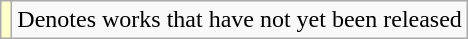<table class="wikitable">
<tr>
<td style="background:#FFFFCC;"></td>
<td>Denotes works that have not yet been released</td>
</tr>
</table>
